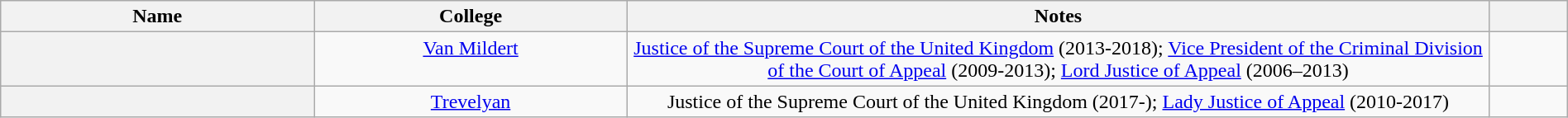<table class="wikitable sortable" style="width:100%">
<tr>
<th width= "20%">Name</th>
<th width= "20%">College</th>
<th width= "55%">Notes</th>
<th width= "5%"></th>
</tr>
<tr valign="top">
<th scope=row></th>
<td align="center"><a href='#'>Van Mildert</a></td>
<td align="center"><a href='#'>Justice of the Supreme Court of the United Kingdom</a> (2013-2018); <a href='#'>Vice President of the Criminal Division of the Court of Appeal</a> (2009-2013); <a href='#'>Lord Justice of Appeal</a> (2006–2013)</td>
<td align="center"></td>
</tr>
<tr valign="top">
<th scope=row></th>
<td align="center"><a href='#'>Trevelyan</a></td>
<td align="center">Justice of the Supreme Court of the United Kingdom (2017-); <a href='#'>Lady Justice of Appeal</a> (2010-2017)</td>
<td align="center"></td>
</tr>
</table>
